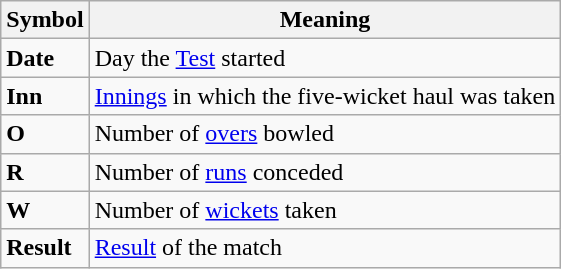<table class="wikitable">
<tr>
<th>Symbol</th>
<th>Meaning</th>
</tr>
<tr>
<td><strong>Date</strong></td>
<td>Day the <a href='#'>Test</a> started</td>
</tr>
<tr>
<td><strong>Inn</strong></td>
<td><a href='#'>Innings</a> in which the five-wicket haul was taken</td>
</tr>
<tr>
<td><strong>O</strong></td>
<td>Number of <a href='#'>overs</a> bowled</td>
</tr>
<tr>
<td><strong>R</strong></td>
<td>Number of <a href='#'>runs</a> conceded</td>
</tr>
<tr>
<td><strong>W</strong></td>
<td>Number of <a href='#'>wickets</a> taken</td>
</tr>
<tr>
<td><strong>Result</strong></td>
<td><a href='#'>Result</a> of the match</td>
</tr>
</table>
